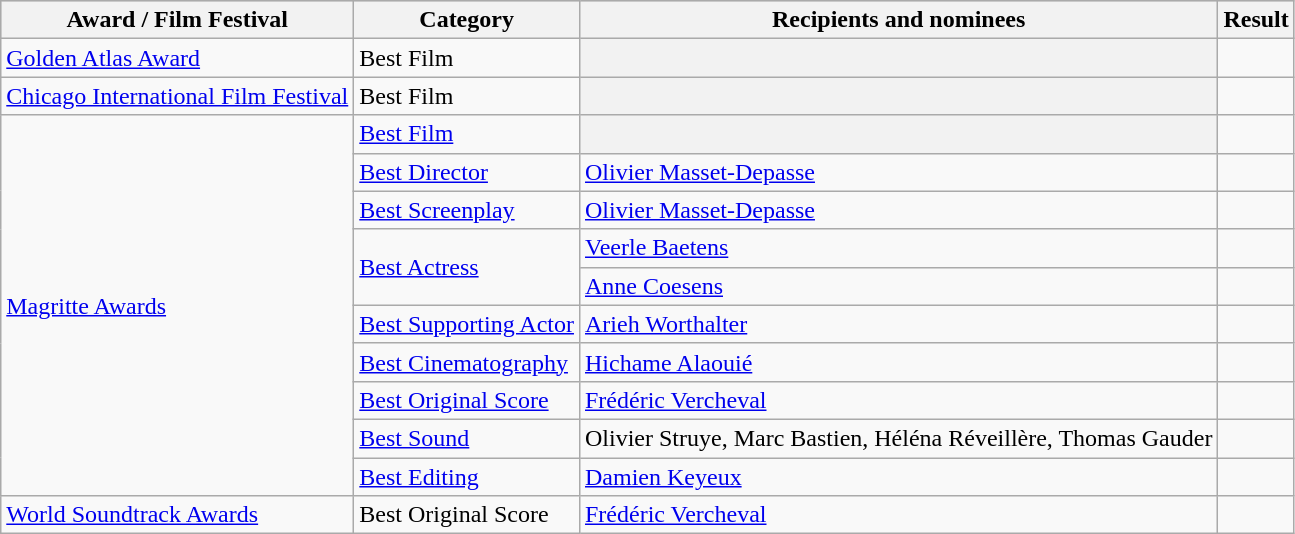<table class="wikitable plainrowheaders sortable">
<tr style="background:#ccc; text-align:center;">
<th scope="col">Award / Film Festival</th>
<th scope="col">Category</th>
<th scope="col">Recipients and nominees</th>
<th scope="col">Result</th>
</tr>
<tr>
<td><a href='#'>Golden Atlas Award</a></td>
<td>Best Film</td>
<th></th>
<td></td>
</tr>
<tr>
<td><a href='#'>Chicago International Film Festival</a></td>
<td>Best Film</td>
<th></th>
<td></td>
</tr>
<tr>
<td rowspan=10><a href='#'>Magritte Awards</a></td>
<td><a href='#'>Best Film</a></td>
<th></th>
<td></td>
</tr>
<tr>
<td><a href='#'>Best Director</a></td>
<td><a href='#'>Olivier Masset-Depasse</a></td>
<td></td>
</tr>
<tr>
<td><a href='#'>Best Screenplay</a></td>
<td><a href='#'>Olivier Masset-Depasse</a></td>
<td></td>
</tr>
<tr>
<td rowspan=2><a href='#'>Best Actress</a></td>
<td><a href='#'>Veerle Baetens</a></td>
<td></td>
</tr>
<tr>
<td><a href='#'>Anne Coesens</a></td>
<td></td>
</tr>
<tr>
<td><a href='#'>Best Supporting Actor</a></td>
<td><a href='#'>Arieh Worthalter</a></td>
<td></td>
</tr>
<tr>
<td><a href='#'>Best Cinematography</a></td>
<td><a href='#'>Hichame Alaouié</a></td>
<td></td>
</tr>
<tr>
<td><a href='#'>Best Original Score</a></td>
<td><a href='#'>Frédéric Vercheval</a></td>
<td></td>
</tr>
<tr>
<td><a href='#'>Best Sound</a></td>
<td>Olivier Struye, Marc Bastien, Héléna Réveillère, Thomas Gauder</td>
<td></td>
</tr>
<tr>
<td><a href='#'>Best Editing</a></td>
<td><a href='#'>Damien Keyeux</a></td>
<td></td>
</tr>
<tr>
<td><a href='#'>World Soundtrack Awards</a></td>
<td>Best Original Score</td>
<td><a href='#'>Frédéric Vercheval</a></td>
<td></td>
</tr>
</table>
